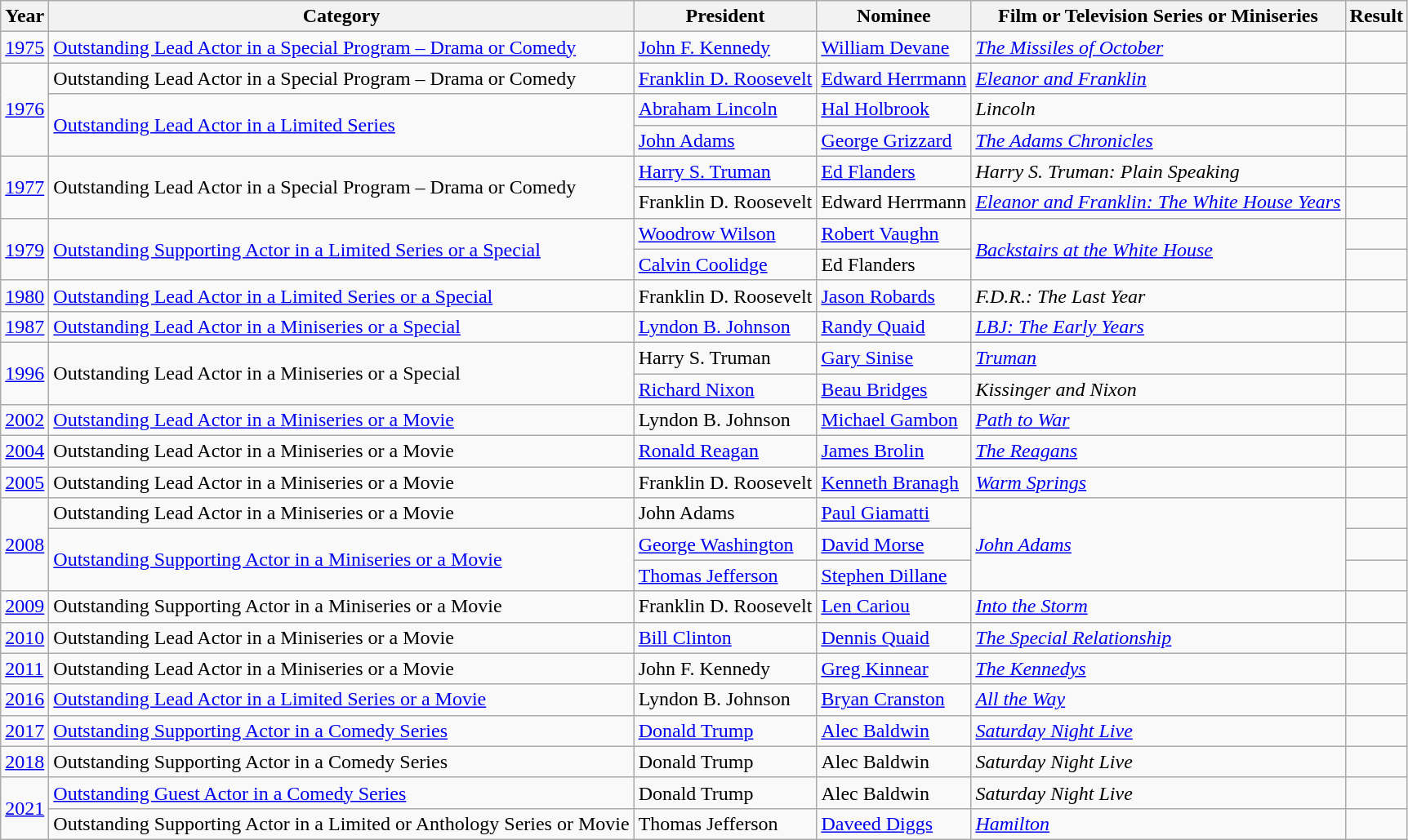<table class="wikitable sortable">
<tr>
<th>Year</th>
<th>Category</th>
<th>President</th>
<th>Nominee</th>
<th>Film or Television Series or Miniseries</th>
<th>Result</th>
</tr>
<tr>
<td><a href='#'>1975</a></td>
<td><a href='#'>Outstanding Lead Actor in a Special Program – Drama or Comedy</a></td>
<td><a href='#'>John F. Kennedy</a></td>
<td><a href='#'>William Devane</a></td>
<td><em><a href='#'>The Missiles of October</a></em></td>
<td></td>
</tr>
<tr>
<td rowspan=3><a href='#'>1976</a></td>
<td>Outstanding Lead Actor in a Special Program – Drama or Comedy</td>
<td><a href='#'>Franklin D. Roosevelt</a></td>
<td><a href='#'>Edward Herrmann</a></td>
<td><em><a href='#'>Eleanor and Franklin</a></em></td>
<td></td>
</tr>
<tr>
<td rowspan=2><a href='#'>Outstanding Lead Actor in a Limited Series</a></td>
<td><a href='#'>Abraham Lincoln</a></td>
<td><a href='#'>Hal Holbrook</a></td>
<td><em>Lincoln</em></td>
<td></td>
</tr>
<tr>
<td><a href='#'>John Adams</a></td>
<td><a href='#'>George Grizzard</a></td>
<td><em><a href='#'>The Adams Chronicles</a></em></td>
<td></td>
</tr>
<tr>
<td rowspan=2><a href='#'>1977</a></td>
<td rowspan=2>Outstanding Lead Actor in a Special Program – Drama or Comedy</td>
<td><a href='#'>Harry S. Truman</a></td>
<td><a href='#'>Ed Flanders</a></td>
<td><em>Harry S. Truman: Plain Speaking</em></td>
<td></td>
</tr>
<tr>
<td>Franklin D. Roosevelt</td>
<td>Edward Herrmann</td>
<td><em><a href='#'>Eleanor and Franklin: The White House Years</a></em></td>
<td></td>
</tr>
<tr>
<td rowspan=2><a href='#'>1979</a></td>
<td rowspan=2><a href='#'>Outstanding Supporting Actor in a Limited Series or a Special</a></td>
<td><a href='#'>Woodrow Wilson</a></td>
<td><a href='#'>Robert Vaughn</a></td>
<td rowspan=2><em><a href='#'>Backstairs at the White House</a></em></td>
<td></td>
</tr>
<tr>
<td><a href='#'>Calvin Coolidge</a></td>
<td>Ed Flanders</td>
<td></td>
</tr>
<tr>
<td><a href='#'>1980</a></td>
<td><a href='#'>Outstanding Lead Actor in a Limited Series or a Special</a></td>
<td>Franklin D. Roosevelt</td>
<td><a href='#'>Jason Robards</a></td>
<td><em>F.D.R.: The Last Year</em></td>
<td></td>
</tr>
<tr>
<td><a href='#'>1987</a></td>
<td><a href='#'>Outstanding Lead Actor in a Miniseries or a Special</a></td>
<td><a href='#'>Lyndon B. Johnson</a></td>
<td><a href='#'>Randy Quaid</a></td>
<td><em><a href='#'>LBJ: The Early Years</a></em></td>
<td></td>
</tr>
<tr>
<td rowspan=2><a href='#'>1996</a></td>
<td rowspan=2>Outstanding Lead Actor in a Miniseries or a Special</td>
<td>Harry S. Truman</td>
<td><a href='#'>Gary Sinise</a></td>
<td><em><a href='#'>Truman</a></em></td>
<td></td>
</tr>
<tr>
<td><a href='#'>Richard Nixon</a></td>
<td><a href='#'>Beau Bridges</a></td>
<td><em>Kissinger and Nixon</em></td>
<td></td>
</tr>
<tr>
<td><a href='#'>2002</a></td>
<td><a href='#'>Outstanding Lead Actor in a Miniseries or a Movie</a></td>
<td>Lyndon B. Johnson</td>
<td><a href='#'>Michael Gambon</a></td>
<td><em><a href='#'>Path to War</a></em></td>
<td></td>
</tr>
<tr>
<td><a href='#'>2004</a></td>
<td>Outstanding Lead Actor in a Miniseries or a Movie</td>
<td><a href='#'>Ronald Reagan</a></td>
<td><a href='#'>James Brolin</a></td>
<td><em><a href='#'>The Reagans</a></em></td>
<td></td>
</tr>
<tr>
<td><a href='#'>2005</a></td>
<td>Outstanding Lead Actor in a Miniseries or a Movie</td>
<td>Franklin D. Roosevelt</td>
<td><a href='#'>Kenneth Branagh</a></td>
<td><em><a href='#'>Warm Springs</a></em></td>
<td></td>
</tr>
<tr>
<td rowspan=3><a href='#'>2008</a></td>
<td>Outstanding Lead Actor in a Miniseries or a Movie</td>
<td>John Adams</td>
<td><a href='#'>Paul Giamatti</a></td>
<td rowspan=3><em><a href='#'>John Adams</a></em></td>
<td></td>
</tr>
<tr>
<td rowspan=2><a href='#'>Outstanding Supporting Actor in a Miniseries or a Movie</a></td>
<td><a href='#'>George Washington</a></td>
<td><a href='#'>David Morse</a></td>
<td></td>
</tr>
<tr>
<td><a href='#'>Thomas Jefferson</a></td>
<td><a href='#'>Stephen Dillane</a></td>
<td></td>
</tr>
<tr>
<td><a href='#'>2009</a></td>
<td>Outstanding Supporting Actor in a Miniseries or a Movie</td>
<td>Franklin D. Roosevelt</td>
<td><a href='#'>Len Cariou</a></td>
<td><em><a href='#'>Into the Storm</a></em></td>
<td></td>
</tr>
<tr>
<td><a href='#'>2010</a></td>
<td>Outstanding Lead Actor in a Miniseries or a Movie</td>
<td><a href='#'>Bill Clinton</a></td>
<td><a href='#'>Dennis Quaid</a></td>
<td><em><a href='#'>The Special Relationship</a></em></td>
<td></td>
</tr>
<tr>
<td><a href='#'>2011</a></td>
<td>Outstanding Lead Actor in a Miniseries or a Movie</td>
<td>John F. Kennedy</td>
<td><a href='#'>Greg Kinnear</a></td>
<td><em><a href='#'>The Kennedys</a></em></td>
<td></td>
</tr>
<tr>
<td><a href='#'>2016</a></td>
<td><a href='#'>Outstanding Lead Actor in a Limited Series or a Movie</a></td>
<td>Lyndon B. Johnson</td>
<td><a href='#'>Bryan Cranston</a></td>
<td><em><a href='#'>All the Way</a></em></td>
<td></td>
</tr>
<tr>
<td><a href='#'>2017</a></td>
<td><a href='#'>Outstanding Supporting Actor in a Comedy Series</a></td>
<td><a href='#'>Donald Trump</a></td>
<td><a href='#'>Alec Baldwin</a></td>
<td><em><a href='#'>Saturday Night Live</a></em></td>
<td></td>
</tr>
<tr>
<td><a href='#'>2018</a></td>
<td>Outstanding Supporting Actor in a Comedy Series</td>
<td>Donald Trump</td>
<td>Alec Baldwin</td>
<td><em>Saturday Night Live</em></td>
<td></td>
</tr>
<tr>
<td rowspan=2><a href='#'>2021</a></td>
<td><a href='#'>Outstanding Guest Actor in a Comedy Series</a></td>
<td>Donald Trump</td>
<td>Alec Baldwin</td>
<td><em>Saturday Night Live</em></td>
<td></td>
</tr>
<tr>
<td>Outstanding Supporting Actor in a Limited or Anthology Series or Movie</td>
<td>Thomas Jefferson</td>
<td><a href='#'>Daveed Diggs</a></td>
<td><em><a href='#'>Hamilton</a></em></td>
<td></td>
</tr>
</table>
